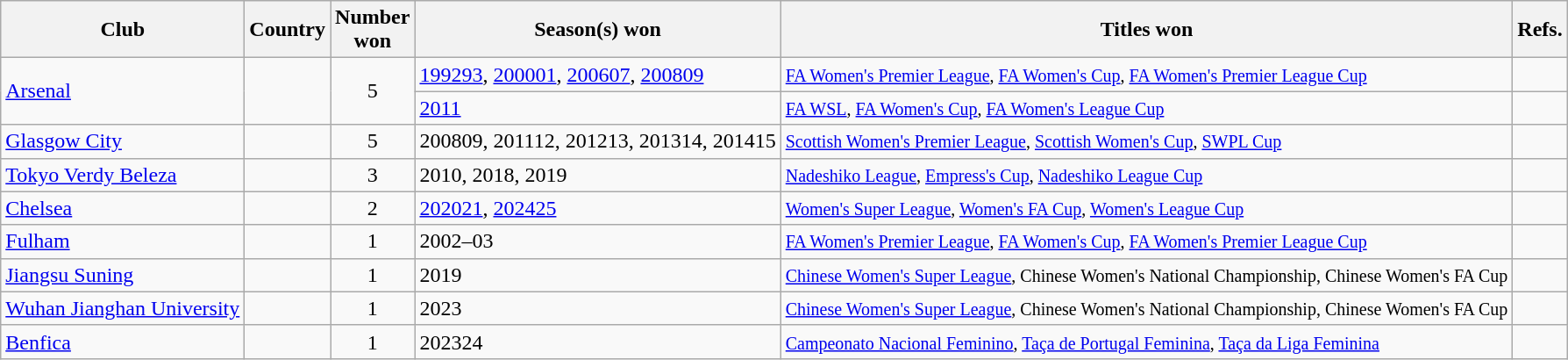<table class="wikitable sortable">
<tr>
<th>Club</th>
<th>Country</th>
<th>Number<br>won</th>
<th>Season(s) won</th>
<th>Titles won</th>
<th>Refs.</th>
</tr>
<tr>
<td rowspan=2><a href='#'>Arsenal</a></td>
<td rowspan=2></td>
<td rowspan=2 style="text-align:center">5</td>
<td><a href='#'>199293</a>, <a href='#'>200001</a>, <a href='#'>200607</a>, <a href='#'>200809</a></td>
<td><small><a href='#'>FA Women's Premier League</a>, <a href='#'>FA Women's Cup</a>, <a href='#'>FA Women's Premier League Cup</a></small></td>
<td></td>
</tr>
<tr>
<td><a href='#'>2011</a></td>
<td><small><a href='#'>FA WSL</a>, <a href='#'>FA Women's Cup</a>, <a href='#'>FA Women's League Cup</a></small></td>
<td></td>
</tr>
<tr>
<td><a href='#'>Glasgow City</a></td>
<td></td>
<td style="text-align:center">5</td>
<td>200809, 201112, 201213, 201314, 201415</td>
<td><small><a href='#'>Scottish Women's Premier League</a>, <a href='#'>Scottish Women's Cup</a>, <a href='#'>SWPL Cup</a></small></td>
<td></td>
</tr>
<tr>
<td><a href='#'>Tokyo Verdy Beleza</a></td>
<td></td>
<td style="text-align:center">3</td>
<td>2010, 2018, 2019</td>
<td><small><a href='#'>Nadeshiko League</a>, <a href='#'>Empress's Cup</a>, <a href='#'>Nadeshiko League Cup</a></small></td>
<td></td>
</tr>
<tr>
<td><a href='#'>Chelsea</a></td>
<td></td>
<td style="text-align:center">2</td>
<td><a href='#'>202021</a>, <a href='#'>202425</a></td>
<td><small><a href='#'>Women's Super League</a>, <a href='#'>Women's FA Cup</a>, <a href='#'>Women's League Cup</a></small></td>
<td></td>
</tr>
<tr>
<td><a href='#'>Fulham</a></td>
<td></td>
<td style="text-align:center">1</td>
<td>2002–03</td>
<td><small><a href='#'>FA Women's Premier League</a>, <a href='#'>FA Women's Cup</a>, <a href='#'>FA Women's Premier League Cup</a></small></td>
<td></td>
</tr>
<tr>
<td><a href='#'>Jiangsu Suning</a></td>
<td></td>
<td style="text-align:center">1</td>
<td>2019</td>
<td><small><a href='#'>Chinese Women's Super League</a>, Chinese Women's National Championship, Chinese Women's FA Cup</small></td>
<td></td>
</tr>
<tr>
<td><a href='#'>Wuhan Jianghan University</a></td>
<td></td>
<td style="text-align:center">1</td>
<td>2023</td>
<td><small><a href='#'>Chinese Women's Super League</a>, Chinese Women's National Championship, Chinese Women's FA Cup</small></td>
<td></td>
</tr>
<tr>
<td><a href='#'>Benfica</a></td>
<td></td>
<td style="text-align:center">1</td>
<td>202324</td>
<td><small><a href='#'>Campeonato Nacional Feminino</a>, <a href='#'>Taça de Portugal Feminina</a>, <a href='#'>Taça da Liga Feminina</a></small></td>
<td></td>
</tr>
</table>
